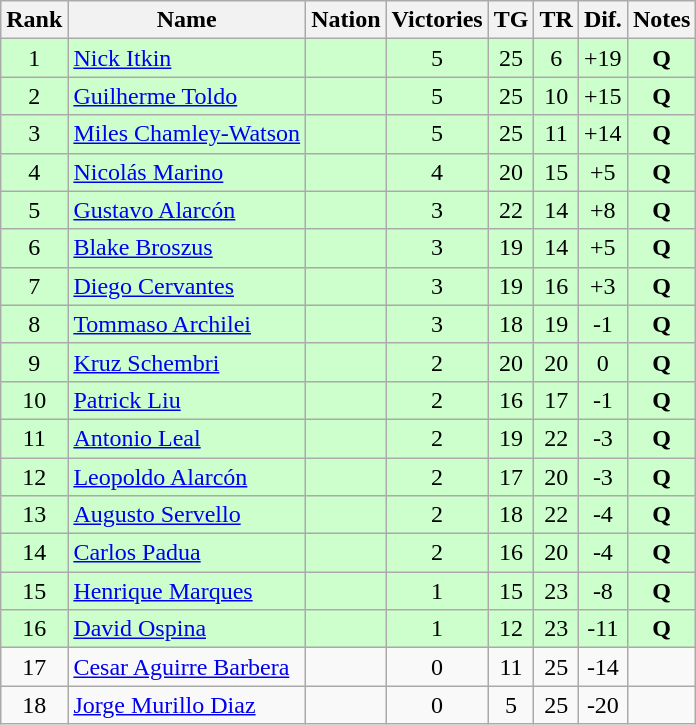<table class="wikitable sortable" style="text-align:center">
<tr>
<th>Rank</th>
<th>Name</th>
<th>Nation</th>
<th>Victories</th>
<th>TG</th>
<th>TR</th>
<th>Dif.</th>
<th>Notes</th>
</tr>
<tr style="background:#cfc">
<td>1</td>
<td align=left><a href='#'>Nick Itkin</a></td>
<td align=left></td>
<td>5</td>
<td>25</td>
<td>6</td>
<td>+19</td>
<td><strong>Q</strong></td>
</tr>
<tr style="background:#cfc">
<td>2</td>
<td align=left><a href='#'>Guilherme Toldo</a></td>
<td align=left></td>
<td>5</td>
<td>25</td>
<td>10</td>
<td>+15</td>
<td><strong>Q</strong></td>
</tr>
<tr style="background:#cfc">
<td>3</td>
<td align=left><a href='#'>Miles Chamley-Watson</a></td>
<td align=left></td>
<td>5</td>
<td>25</td>
<td>11</td>
<td>+14</td>
<td><strong>Q</strong></td>
</tr>
<tr style="background:#cfc">
<td>4</td>
<td align=left><a href='#'>Nicolás Marino</a></td>
<td align=left></td>
<td>4</td>
<td>20</td>
<td>15</td>
<td>+5</td>
<td><strong>Q</strong></td>
</tr>
<tr style="background:#cfc">
<td>5</td>
<td align=left><a href='#'>Gustavo Alarcón</a></td>
<td align=left></td>
<td>3</td>
<td>22</td>
<td>14</td>
<td>+8</td>
<td><strong>Q</strong></td>
</tr>
<tr style="background:#cfc">
<td>6</td>
<td align=left><a href='#'>Blake Broszus</a></td>
<td align=left></td>
<td>3</td>
<td>19</td>
<td>14</td>
<td>+5</td>
<td><strong>Q</strong></td>
</tr>
<tr style="background:#cfc">
<td>7</td>
<td align=left><a href='#'>Diego Cervantes</a></td>
<td align=left></td>
<td>3</td>
<td>19</td>
<td>16</td>
<td>+3</td>
<td><strong>Q</strong></td>
</tr>
<tr style="background:#cfc">
<td>8</td>
<td align=left><a href='#'>Tommaso Archilei</a></td>
<td align=left></td>
<td>3</td>
<td>18</td>
<td>19</td>
<td>-1</td>
<td><strong>Q</strong></td>
</tr>
<tr style="background:#cfc">
<td>9</td>
<td align=left><a href='#'>Kruz Schembri</a></td>
<td align=left></td>
<td>2</td>
<td>20</td>
<td>20</td>
<td>0</td>
<td><strong>Q</strong></td>
</tr>
<tr style="background:#cfc">
<td>10</td>
<td align=left><a href='#'>Patrick Liu</a></td>
<td align=left></td>
<td>2</td>
<td>16</td>
<td>17</td>
<td>-1</td>
<td><strong>Q</strong></td>
</tr>
<tr style="background:#cfc">
<td>11</td>
<td align=left><a href='#'>Antonio Leal</a></td>
<td align=left></td>
<td>2</td>
<td>19</td>
<td>22</td>
<td>-3</td>
<td><strong>Q</strong></td>
</tr>
<tr style="background:#cfc">
<td>12</td>
<td align=left><a href='#'>Leopoldo Alarcón</a></td>
<td align=left></td>
<td>2</td>
<td>17</td>
<td>20</td>
<td>-3</td>
<td><strong>Q</strong></td>
</tr>
<tr style="background:#cfc">
<td>13</td>
<td align=left><a href='#'>Augusto Servello</a></td>
<td align=left></td>
<td>2</td>
<td>18</td>
<td>22</td>
<td>-4</td>
<td><strong>Q</strong></td>
</tr>
<tr style="background:#cfc">
<td>14</td>
<td align=left><a href='#'>Carlos Padua</a></td>
<td align=left></td>
<td>2</td>
<td>16</td>
<td>20</td>
<td>-4</td>
<td><strong>Q</strong></td>
</tr>
<tr style="background:#cfc">
<td>15</td>
<td align=left><a href='#'>Henrique Marques</a></td>
<td align=left></td>
<td>1</td>
<td>15</td>
<td>23</td>
<td>-8</td>
<td><strong>Q</strong></td>
</tr>
<tr style="background:#cfc">
<td>16</td>
<td align=left><a href='#'>David Ospina</a></td>
<td align=left></td>
<td>1</td>
<td>12</td>
<td>23</td>
<td>-11</td>
<td><strong>Q</strong></td>
</tr>
<tr>
<td>17</td>
<td align=left><a href='#'>Cesar Aguirre Barbera</a></td>
<td align=left></td>
<td>0</td>
<td>11</td>
<td>25</td>
<td>-14</td>
<td></td>
</tr>
<tr>
<td>18</td>
<td align=left><a href='#'>Jorge Murillo Diaz</a></td>
<td align=left></td>
<td>0</td>
<td>5</td>
<td>25</td>
<td>-20</td>
<td></td>
</tr>
</table>
